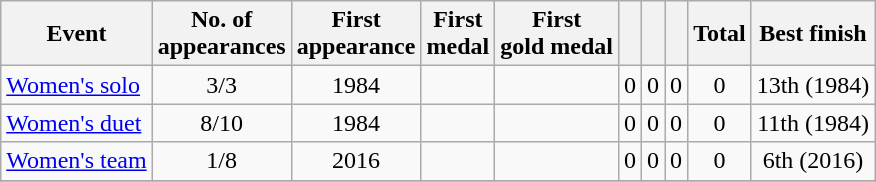<table class="wikitable sortable" style="text-align:center">
<tr>
<th>Event</th>
<th>No. of<br>appearances</th>
<th>First<br>appearance</th>
<th>First<br>medal</th>
<th>First<br>gold medal</th>
<th width:3em; font-weight:bold;"></th>
<th width:3em; font-weight:bold;"></th>
<th width:3em; font-weight:bold;"></th>
<th style="width:3; font-weight:bold;">Total</th>
<th>Best finish</th>
</tr>
<tr>
<td align=left><a href='#'>Women's solo</a></td>
<td>3/3</td>
<td>1984</td>
<td></td>
<td></td>
<td>0</td>
<td>0</td>
<td>0</td>
<td>0</td>
<td>13th (1984)</td>
</tr>
<tr>
<td align=left><a href='#'>Women's duet</a></td>
<td>8/10</td>
<td>1984</td>
<td></td>
<td></td>
<td>0</td>
<td>0</td>
<td>0</td>
<td>0</td>
<td>11th (1984)</td>
</tr>
<tr>
<td align=left><a href='#'>Women's team</a></td>
<td>1/8</td>
<td>2016</td>
<td></td>
<td></td>
<td>0</td>
<td>0</td>
<td>0</td>
<td>0</td>
<td>6th (2016)</td>
</tr>
<tr>
</tr>
</table>
